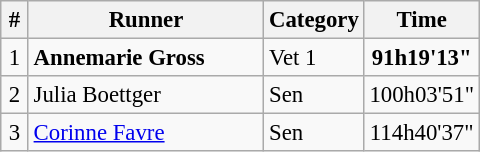<table class="wikitable" style="font-size:95%;width:320px;">
<tr>
<th width=6%>#</th>
<th width=54%>Runner</th>
<th width=20%>Category</th>
<th width=20%>Time</th>
</tr>
<tr>
<td align=center>1</td>
<td> <strong>Annemarie Gross</strong></td>
<td>Vet 1</td>
<td align=center><strong>91h19'13"</strong></td>
</tr>
<tr>
<td align=center>2</td>
<td> Julia Boettger</td>
<td>Sen</td>
<td align=center>100h03'51"</td>
</tr>
<tr>
<td align=center>3</td>
<td> <a href='#'>Corinne Favre</a></td>
<td>Sen</td>
<td align=center>114h40'37"</td>
</tr>
</table>
